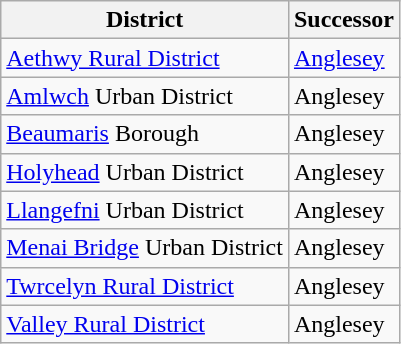<table class="wikitable">
<tr>
<th>District</th>
<th>Successor</th>
</tr>
<tr>
<td><a href='#'>Aethwy Rural District</a></td>
<td><a href='#'>Anglesey</a></td>
</tr>
<tr>
<td><a href='#'>Amlwch</a> Urban District</td>
<td>Anglesey</td>
</tr>
<tr>
<td><a href='#'>Beaumaris</a> Borough</td>
<td>Anglesey</td>
</tr>
<tr>
<td><a href='#'>Holyhead</a> Urban District</td>
<td>Anglesey</td>
</tr>
<tr>
<td><a href='#'>Llangefni</a> Urban District</td>
<td>Anglesey</td>
</tr>
<tr>
<td><a href='#'>Menai Bridge</a> Urban District</td>
<td>Anglesey</td>
</tr>
<tr>
<td><a href='#'>Twrcelyn Rural District</a></td>
<td>Anglesey</td>
</tr>
<tr>
<td><a href='#'>Valley Rural District</a></td>
<td>Anglesey</td>
</tr>
</table>
